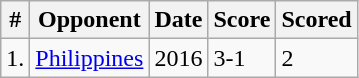<table class="wikitable">
<tr>
<th>#</th>
<th>Opponent</th>
<th>Date</th>
<th>Score</th>
<th>Scored</th>
</tr>
<tr>
<td>1.</td>
<td> <a href='#'>Philippines</a></td>
<td>2016</td>
<td>3-1</td>
<td>2</td>
</tr>
</table>
